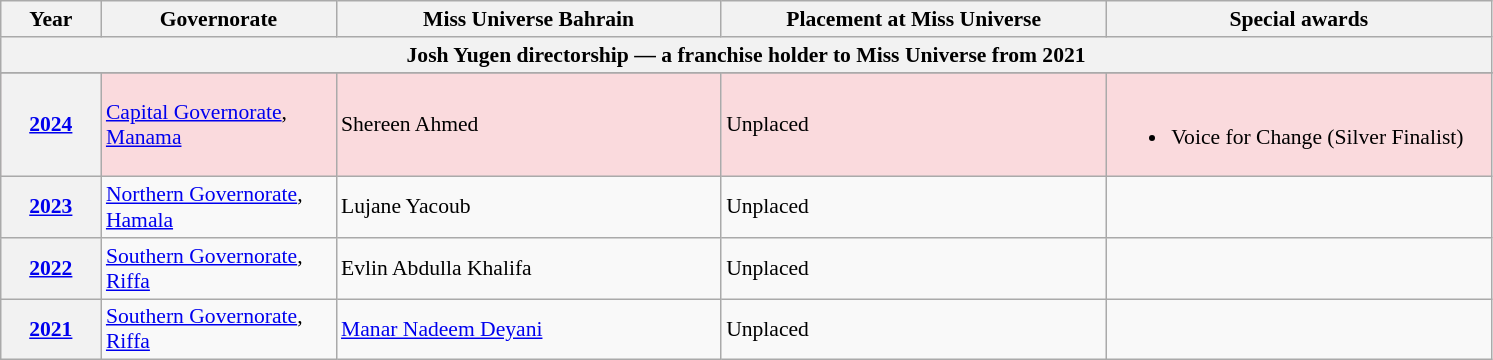<table class="wikitable " style="font-size: 90%;">
<tr>
<th width="60">Year</th>
<th width="150">Governorate</th>
<th width="250">Miss Universe Bahrain</th>
<th width="250">Placement at Miss Universe</th>
<th width="250">Special awards</th>
</tr>
<tr>
<th colspan="5">Josh Yugen directorship — a franchise holder to Miss Universe from 2021</th>
</tr>
<tr>
</tr>
<tr style="background-color:#FADADD; ">
<th><a href='#'>2024</a></th>
<td><a href='#'>Capital Governorate</a>, <a href='#'>Manama</a></td>
<td>Shereen Ahmed</td>
<td>Unplaced</td>
<td><br><ul><li>Voice for Change (Silver Finalist)</li></ul></td>
</tr>
<tr>
<th><a href='#'>2023</a></th>
<td><a href='#'>Northern Governorate</a>, <a href='#'>Hamala</a></td>
<td>Lujane Yacoub</td>
<td>Unplaced</td>
<td></td>
</tr>
<tr>
<th><a href='#'>2022</a></th>
<td><a href='#'>Southern Governorate</a>, <a href='#'>Riffa</a></td>
<td>Evlin Abdulla Khalifa</td>
<td>Unplaced</td>
<td></td>
</tr>
<tr>
<th><a href='#'>2021</a></th>
<td><a href='#'>Southern Governorate</a>, <a href='#'>Riffa</a></td>
<td><a href='#'>Manar Nadeem Deyani</a></td>
<td>Unplaced</td>
<td></td>
</tr>
</table>
